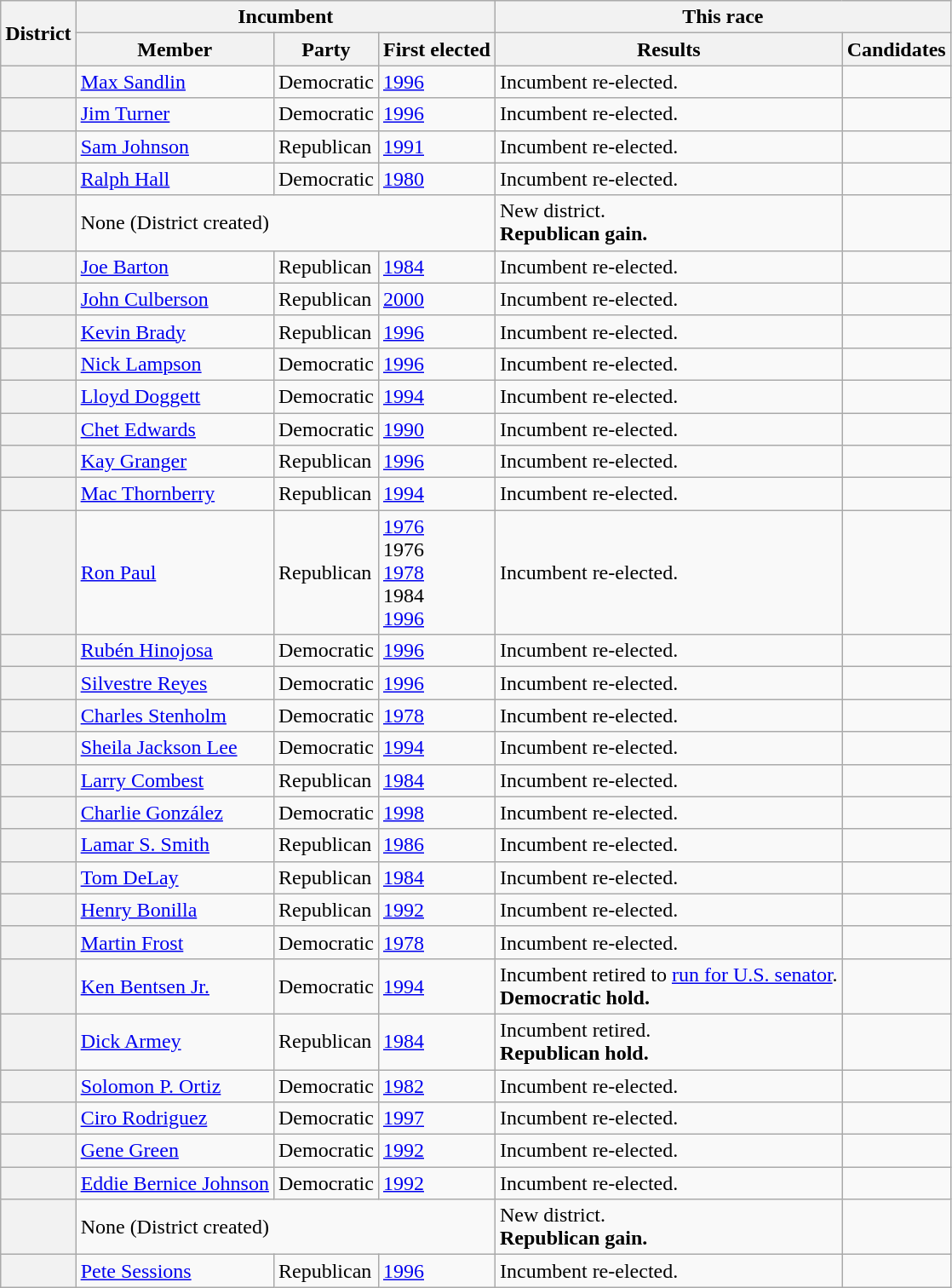<table class=wikitable>
<tr>
<th rowspan=2>District</th>
<th colspan=3>Incumbent</th>
<th colspan=2>This race</th>
</tr>
<tr>
<th>Member</th>
<th>Party</th>
<th>First elected</th>
<th>Results</th>
<th>Candidates</th>
</tr>
<tr>
<th></th>
<td><a href='#'>Max Sandlin</a></td>
<td>Democratic</td>
<td><a href='#'>1996</a></td>
<td>Incumbent re-elected.</td>
<td nowrap></td>
</tr>
<tr>
<th></th>
<td><a href='#'>Jim Turner</a></td>
<td>Democratic</td>
<td><a href='#'>1996</a></td>
<td>Incumbent re-elected.</td>
<td nowrap></td>
</tr>
<tr>
<th></th>
<td><a href='#'>Sam Johnson</a></td>
<td>Republican</td>
<td><a href='#'>1991 </a></td>
<td>Incumbent re-elected.</td>
<td nowrap></td>
</tr>
<tr>
<th></th>
<td><a href='#'>Ralph Hall</a></td>
<td>Democratic</td>
<td><a href='#'>1980</a></td>
<td>Incumbent re-elected.</td>
<td nowrap></td>
</tr>
<tr>
<th></th>
<td colspan=3>None (District created)</td>
<td>New district.<br><strong>Republican gain.</strong></td>
<td nowrap><br></td>
</tr>
<tr>
<th></th>
<td><a href='#'>Joe Barton</a></td>
<td>Republican</td>
<td><a href='#'>1984</a></td>
<td>Incumbent re-elected.</td>
<td nowrap></td>
</tr>
<tr>
<th></th>
<td><a href='#'>John Culberson</a></td>
<td>Republican</td>
<td><a href='#'>2000</a></td>
<td>Incumbent re-elected.</td>
<td nowrap></td>
</tr>
<tr>
<th></th>
<td><a href='#'>Kevin Brady</a></td>
<td>Republican</td>
<td><a href='#'>1996</a></td>
<td>Incumbent re-elected.</td>
<td nowrap></td>
</tr>
<tr>
<th></th>
<td><a href='#'>Nick Lampson</a></td>
<td>Democratic</td>
<td><a href='#'>1996</a></td>
<td>Incumbent re-elected.</td>
<td nowrap></td>
</tr>
<tr>
<th></th>
<td><a href='#'>Lloyd Doggett</a></td>
<td>Democratic</td>
<td><a href='#'>1994</a></td>
<td>Incumbent re-elected.</td>
<td nowrap></td>
</tr>
<tr>
<th></th>
<td><a href='#'>Chet Edwards</a></td>
<td>Democratic</td>
<td><a href='#'>1990</a></td>
<td>Incumbent re-elected.</td>
<td nowrap></td>
</tr>
<tr>
<th></th>
<td><a href='#'>Kay Granger</a></td>
<td>Republican</td>
<td><a href='#'>1996</a></td>
<td>Incumbent re-elected.</td>
<td nowrap></td>
</tr>
<tr>
<th></th>
<td><a href='#'>Mac Thornberry</a></td>
<td>Republican</td>
<td><a href='#'>1994</a></td>
<td>Incumbent re-elected.</td>
<td nowrap></td>
</tr>
<tr>
<th></th>
<td><a href='#'>Ron Paul</a></td>
<td>Republican</td>
<td><a href='#'>1976 </a><br>1976 <br><a href='#'>1978</a><br>1984 <br><a href='#'>1996</a></td>
<td>Incumbent re-elected.</td>
<td nowrap></td>
</tr>
<tr>
<th></th>
<td><a href='#'>Rubén Hinojosa</a></td>
<td>Democratic</td>
<td><a href='#'>1996</a></td>
<td>Incumbent re-elected.</td>
<td nowrap></td>
</tr>
<tr>
<th></th>
<td><a href='#'>Silvestre Reyes</a></td>
<td>Democratic</td>
<td><a href='#'>1996</a></td>
<td>Incumbent re-elected.</td>
<td nowrap></td>
</tr>
<tr>
<th></th>
<td><a href='#'>Charles Stenholm</a></td>
<td>Democratic</td>
<td><a href='#'>1978</a></td>
<td>Incumbent re-elected.</td>
<td nowrap></td>
</tr>
<tr>
<th></th>
<td><a href='#'>Sheila Jackson Lee</a></td>
<td>Democratic</td>
<td><a href='#'>1994</a></td>
<td>Incumbent re-elected.</td>
<td nowrap></td>
</tr>
<tr>
<th></th>
<td><a href='#'>Larry Combest</a></td>
<td>Republican</td>
<td><a href='#'>1984</a></td>
<td>Incumbent re-elected.</td>
<td nowrap></td>
</tr>
<tr>
<th></th>
<td><a href='#'>Charlie González</a></td>
<td>Democratic</td>
<td><a href='#'>1998</a></td>
<td>Incumbent re-elected.</td>
<td nowrap></td>
</tr>
<tr>
<th></th>
<td><a href='#'>Lamar S. Smith</a></td>
<td>Republican</td>
<td><a href='#'>1986</a></td>
<td>Incumbent re-elected.</td>
<td nowrap></td>
</tr>
<tr>
<th></th>
<td><a href='#'>Tom DeLay</a></td>
<td>Republican</td>
<td><a href='#'>1984</a></td>
<td>Incumbent re-elected.</td>
<td nowrap></td>
</tr>
<tr>
<th></th>
<td><a href='#'>Henry Bonilla</a></td>
<td>Republican</td>
<td><a href='#'>1992</a></td>
<td>Incumbent re-elected.</td>
<td nowrap></td>
</tr>
<tr>
<th></th>
<td><a href='#'>Martin Frost</a></td>
<td>Democratic</td>
<td><a href='#'>1978</a></td>
<td>Incumbent re-elected.</td>
<td nowrap></td>
</tr>
<tr>
<th></th>
<td><a href='#'>Ken Bentsen Jr.</a></td>
<td>Democratic</td>
<td><a href='#'>1994</a></td>
<td>Incumbent retired to <a href='#'>run for U.S. senator</a>.<br><strong>Democratic hold.</strong></td>
<td nowrap></td>
</tr>
<tr>
<th></th>
<td><a href='#'>Dick Armey</a></td>
<td>Republican</td>
<td><a href='#'>1984</a></td>
<td>Incumbent retired.<br><strong>Republican hold.</strong></td>
<td nowrap></td>
</tr>
<tr>
<th></th>
<td><a href='#'>Solomon P. Ortiz</a></td>
<td>Democratic</td>
<td><a href='#'>1982</a></td>
<td>Incumbent re-elected.</td>
<td nowrap></td>
</tr>
<tr>
<th></th>
<td><a href='#'>Ciro Rodriguez</a></td>
<td>Democratic</td>
<td><a href='#'>1997 </a></td>
<td>Incumbent re-elected.</td>
<td nowrap></td>
</tr>
<tr>
<th></th>
<td><a href='#'>Gene Green</a></td>
<td>Democratic</td>
<td><a href='#'>1992</a></td>
<td>Incumbent re-elected.</td>
<td nowrap></td>
</tr>
<tr>
<th></th>
<td><a href='#'>Eddie Bernice Johnson</a></td>
<td>Democratic</td>
<td><a href='#'>1992</a></td>
<td>Incumbent re-elected.</td>
<td nowrap></td>
</tr>
<tr>
<th></th>
<td colspan=3>None (District created)</td>
<td>New district.<br><strong>Republican gain.</strong></td>
<td nowrap></td>
</tr>
<tr>
<th></th>
<td><a href='#'>Pete Sessions</a><br></td>
<td>Republican</td>
<td><a href='#'>1996</a></td>
<td>Incumbent re-elected.</td>
<td nowrap></td>
</tr>
</table>
